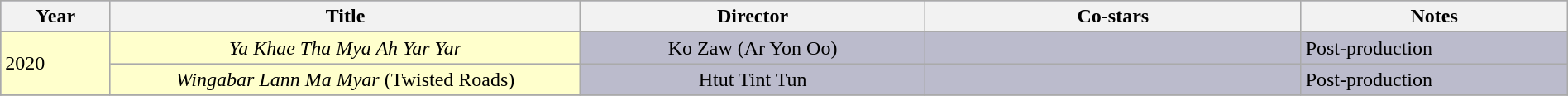<table class="wikitable plainrowheaders" width=100% style="background:#bbc;">
<tr>
<th width=7%>Year</th>
<th width=30%>Title</th>
<th width=22%>Director</th>
<th width=24%>Co-stars</th>
<th width=17%>Notes</th>
</tr>
<tr>
<td style="background:#ffc;" rowspan="2">2020</td>
<td style="text-align:center;background:#ffc;"><em>Ya Khae Tha Mya Ah Yar Yar</em> </td>
<td style="text-align:center;">Ko Zaw (Ar Yon Oo)</td>
<td></td>
<td>Post-production</td>
</tr>
<tr>
<td style="text-align:center;background:#ffc;"><em>Wingabar Lann Ma Myar</em> (Twisted Roads) </td>
<td style="text-align:center;">Htut Tint Tun</td>
<td></td>
<td>Post-production</td>
</tr>
<tr>
</tr>
</table>
